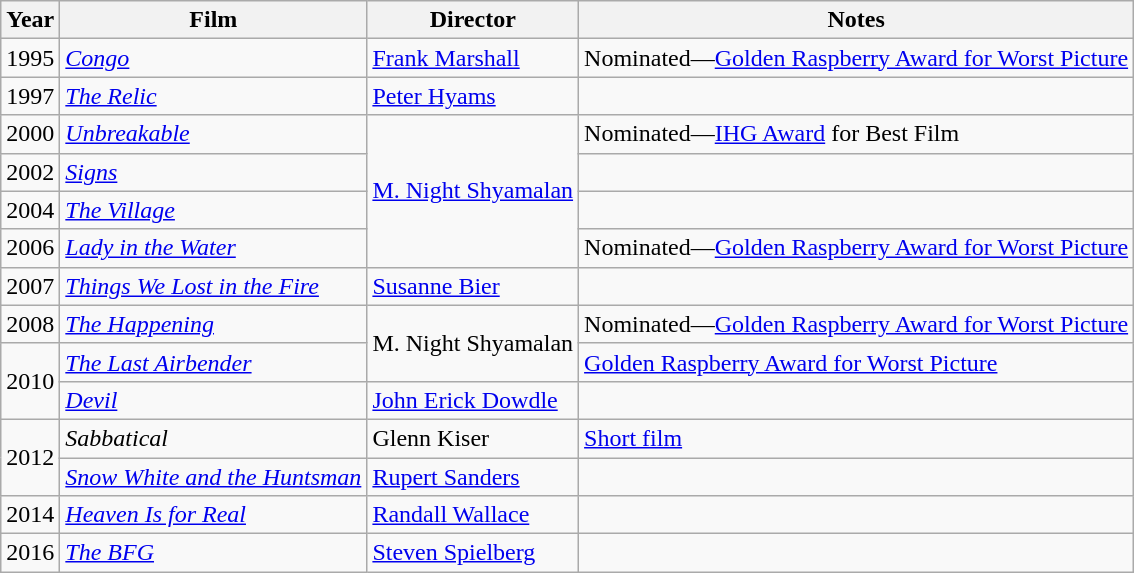<table class="wikitable">
<tr>
<th>Year</th>
<th>Film</th>
<th>Director</th>
<th>Notes</th>
</tr>
<tr>
<td>1995</td>
<td><em><a href='#'>Congo</a></em></td>
<td><a href='#'>Frank Marshall</a></td>
<td>Nominated—<a href='#'>Golden Raspberry Award for Worst Picture</a></td>
</tr>
<tr>
<td>1997</td>
<td><em><a href='#'>The Relic</a></em></td>
<td><a href='#'>Peter Hyams</a></td>
<td></td>
</tr>
<tr>
<td>2000</td>
<td><em><a href='#'>Unbreakable</a></em></td>
<td rowspan=4><a href='#'>M. Night Shyamalan</a></td>
<td>Nominated—<a href='#'>IHG Award</a> for Best Film</td>
</tr>
<tr>
<td>2002</td>
<td><em><a href='#'>Signs</a></em></td>
<td></td>
</tr>
<tr>
<td>2004</td>
<td><em><a href='#'>The Village</a></em></td>
<td></td>
</tr>
<tr>
<td>2006</td>
<td><em><a href='#'>Lady in the Water</a></em></td>
<td>Nominated—<a href='#'>Golden Raspberry Award for Worst Picture</a></td>
</tr>
<tr>
<td>2007</td>
<td><em><a href='#'>Things We Lost in the Fire</a></em></td>
<td><a href='#'>Susanne Bier</a></td>
<td></td>
</tr>
<tr>
<td>2008</td>
<td><em><a href='#'>The Happening</a></em></td>
<td rowspan=2>M. Night Shyamalan</td>
<td>Nominated—<a href='#'>Golden Raspberry Award for Worst Picture</a></td>
</tr>
<tr>
<td rowspan=2>2010</td>
<td><em><a href='#'>The Last Airbender</a></em></td>
<td><a href='#'>Golden Raspberry Award for Worst Picture</a></td>
</tr>
<tr>
<td><em><a href='#'>Devil</a></em></td>
<td><a href='#'>John Erick Dowdle</a></td>
<td></td>
</tr>
<tr>
<td rowspan=2>2012</td>
<td><em>Sabbatical</em></td>
<td>Glenn Kiser</td>
<td><a href='#'>Short film</a></td>
</tr>
<tr>
<td><em><a href='#'>Snow White and the Huntsman</a></em></td>
<td><a href='#'>Rupert Sanders</a></td>
<td></td>
</tr>
<tr>
<td>2014</td>
<td><em><a href='#'>Heaven Is for Real</a></em></td>
<td><a href='#'>Randall Wallace</a></td>
<td></td>
</tr>
<tr>
<td>2016</td>
<td><em><a href='#'>The BFG</a></em></td>
<td><a href='#'>Steven Spielberg</a></td>
<td></td>
</tr>
</table>
